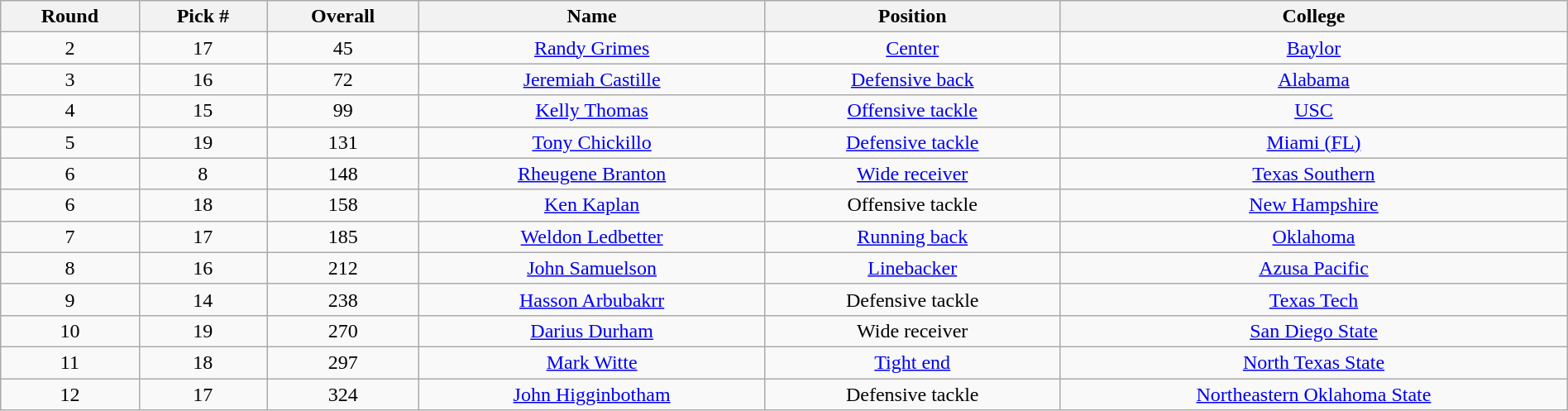<table class="wikitable sortable sortable" style="width: 100%; text-align:center">
<tr>
<th>Round</th>
<th>Pick #</th>
<th>Overall</th>
<th>Name</th>
<th>Position</th>
<th>College</th>
</tr>
<tr>
<td>2</td>
<td>17</td>
<td>45</td>
<td><a href='#'>Randy Grimes</a></td>
<td><a href='#'>Center</a></td>
<td><a href='#'>Baylor</a></td>
</tr>
<tr>
<td>3</td>
<td>16</td>
<td>72</td>
<td><a href='#'>Jeremiah Castille</a></td>
<td><a href='#'>Defensive back</a></td>
<td><a href='#'>Alabama</a></td>
</tr>
<tr>
<td>4</td>
<td>15</td>
<td>99</td>
<td><a href='#'>Kelly Thomas</a></td>
<td><a href='#'>Offensive tackle</a></td>
<td><a href='#'>USC</a></td>
</tr>
<tr>
<td>5</td>
<td>19</td>
<td>131</td>
<td><a href='#'>Tony Chickillo</a></td>
<td><a href='#'>Defensive tackle</a></td>
<td><a href='#'>Miami (FL)</a></td>
</tr>
<tr>
<td>6</td>
<td>8</td>
<td>148</td>
<td><a href='#'>Rheugene Branton</a></td>
<td><a href='#'>Wide receiver</a></td>
<td><a href='#'>Texas Southern</a></td>
</tr>
<tr>
<td>6</td>
<td>18</td>
<td>158</td>
<td><a href='#'>Ken Kaplan</a></td>
<td>Offensive tackle</td>
<td><a href='#'>New Hampshire</a></td>
</tr>
<tr>
<td>7</td>
<td>17</td>
<td>185</td>
<td><a href='#'>Weldon Ledbetter</a></td>
<td><a href='#'>Running back</a></td>
<td><a href='#'>Oklahoma</a></td>
</tr>
<tr>
<td>8</td>
<td>16</td>
<td>212</td>
<td><a href='#'>John Samuelson</a></td>
<td><a href='#'>Linebacker</a></td>
<td><a href='#'>Azusa Pacific</a></td>
</tr>
<tr>
<td>9</td>
<td>14</td>
<td>238</td>
<td><a href='#'>Hasson Arbubakrr</a></td>
<td>Defensive tackle</td>
<td><a href='#'>Texas Tech</a></td>
</tr>
<tr>
<td>10</td>
<td>19</td>
<td>270</td>
<td><a href='#'>Darius Durham</a></td>
<td>Wide receiver</td>
<td><a href='#'>San Diego State</a></td>
</tr>
<tr>
<td>11</td>
<td>18</td>
<td>297</td>
<td><a href='#'>Mark Witte</a></td>
<td><a href='#'>Tight end</a></td>
<td><a href='#'>North Texas State</a></td>
</tr>
<tr>
<td>12</td>
<td>17</td>
<td>324</td>
<td><a href='#'>John Higginbotham</a></td>
<td>Defensive tackle</td>
<td><a href='#'>Northeastern Oklahoma State</a></td>
</tr>
</table>
